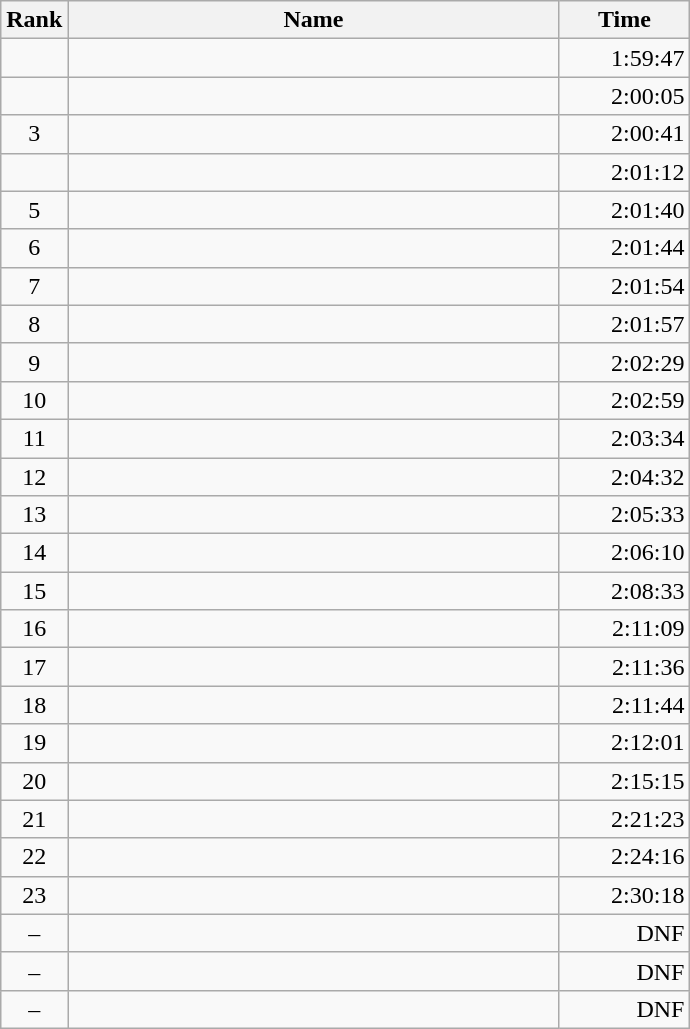<table class="wikitable">
<tr>
<th>Rank</th>
<th style="width:20em">Name</th>
<th style="width:5em">Time</th>
</tr>
<tr>
<td align="center"></td>
<td></td>
<td align="right">1:59:47</td>
</tr>
<tr>
<td align="center"></td>
<td></td>
<td align="right">2:00:05</td>
</tr>
<tr>
<td align="center">3</td>
<td></td>
<td align="right">2:00:41</td>
</tr>
<tr>
<td align="center"></td>
<td></td>
<td align="right">2:01:12</td>
</tr>
<tr>
<td align="center">5</td>
<td></td>
<td align="right">2:01:40</td>
</tr>
<tr>
<td align="center">6</td>
<td></td>
<td align="right">2:01:44</td>
</tr>
<tr>
<td align="center">7</td>
<td></td>
<td align="right">2:01:54</td>
</tr>
<tr>
<td align="center">8</td>
<td></td>
<td align="right">2:01:57</td>
</tr>
<tr>
<td align="center">9</td>
<td></td>
<td align="right">2:02:29</td>
</tr>
<tr>
<td align="center">10</td>
<td></td>
<td align="right">2:02:59</td>
</tr>
<tr>
<td align="center">11</td>
<td></td>
<td align="right">2:03:34</td>
</tr>
<tr>
<td align="center">12</td>
<td></td>
<td align="right">2:04:32</td>
</tr>
<tr>
<td align="center">13</td>
<td></td>
<td align="right">2:05:33</td>
</tr>
<tr>
<td align="center">14</td>
<td></td>
<td align="right">2:06:10</td>
</tr>
<tr>
<td align="center">15</td>
<td></td>
<td align="right">2:08:33</td>
</tr>
<tr>
<td align="center">16</td>
<td></td>
<td align="right">2:11:09</td>
</tr>
<tr>
<td align="center">17</td>
<td></td>
<td align="right">2:11:36</td>
</tr>
<tr>
<td align="center">18</td>
<td></td>
<td align="right">2:11:44</td>
</tr>
<tr>
<td align="center">19</td>
<td></td>
<td align="right">2:12:01</td>
</tr>
<tr>
<td align="center">20</td>
<td></td>
<td align="right">2:15:15</td>
</tr>
<tr>
<td align="center">21</td>
<td></td>
<td align="right">2:21:23</td>
</tr>
<tr>
<td align="center">22</td>
<td></td>
<td align="right">2:24:16</td>
</tr>
<tr>
<td align="center">23</td>
<td></td>
<td align="right">2:30:18</td>
</tr>
<tr>
<td align="center">–</td>
<td></td>
<td align="right">DNF</td>
</tr>
<tr>
<td align="center">–</td>
<td></td>
<td align="right">DNF</td>
</tr>
<tr>
<td align="center">–</td>
<td></td>
<td align="right">DNF</td>
</tr>
</table>
